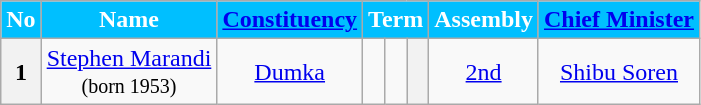<table class="wikitable">
<tr>
<th style="background-color:#00BFFF; color:white">No</th>
<th style="background-color:#00BFFF; color:white">Name</th>
<th style="background-color:#00BFFF; color:white"><a href='#'>Constituency</a></th>
<th colspan="3" style="background-color:#00BFFF; color:white">Term</th>
<th style="background-color:#00BFFF; color:white">Assembly</th>
<th style="background-color:#00BFFF; color:white"><a href='#'>Chief Minister</a></th>
</tr>
<tr style="text-align:center;">
<th>1</th>
<td><a href='#'>Stephen Marandi</a><br><small>(born 1953)</small></td>
<td><a href='#'>Dumka</a></td>
<td></td>
<td></td>
<th></th>
<td><a href='#'>2nd</a></td>
<td><a href='#'>Shibu Soren</a></td>
</tr>
</table>
